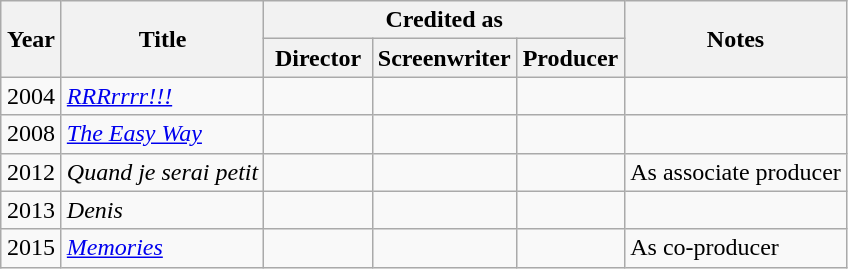<table class="wikitable sortable">
<tr>
<th rowspan=2 width="33">Year</th>
<th rowspan=2>Title</th>
<th colspan=3>Credited as</th>
<th rowspan=2>Notes</th>
</tr>
<tr>
<th width=65>Director</th>
<th width=65>Screenwriter</th>
<th width=65>Producer</th>
</tr>
<tr>
<td align="center">2004</td>
<td align="left"><em><a href='#'>RRRrrrr!!!</a></em></td>
<td></td>
<td></td>
<td></td>
<td></td>
</tr>
<tr>
<td align="center">2008</td>
<td align="left"><em><a href='#'>The Easy Way</a></em></td>
<td></td>
<td></td>
<td></td>
<td></td>
</tr>
<tr>
<td align="center">2012</td>
<td align="left"><em>Quand je serai petit</em></td>
<td></td>
<td></td>
<td></td>
<td>As associate producer</td>
</tr>
<tr>
<td align="center">2013</td>
<td align="left"><em>Denis</em></td>
<td></td>
<td></td>
<td></td>
<td></td>
</tr>
<tr>
<td align="center">2015</td>
<td align="left"><em><a href='#'>Memories</a></em></td>
<td></td>
<td></td>
<td></td>
<td>As co-producer</td>
</tr>
</table>
